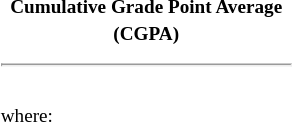<table class="toccolours" style="float: center; margin-left: 1em; font-size: 80%; line-height: 1.4em;" width="200px">
<tr>
<th colspan="1" style="text-align: center;"><strong>Cumulative Grade Point Average (CGPA)</strong></th>
</tr>
<tr>
<td colspan="4"><hr><br>where:</td>
</tr>
</table>
